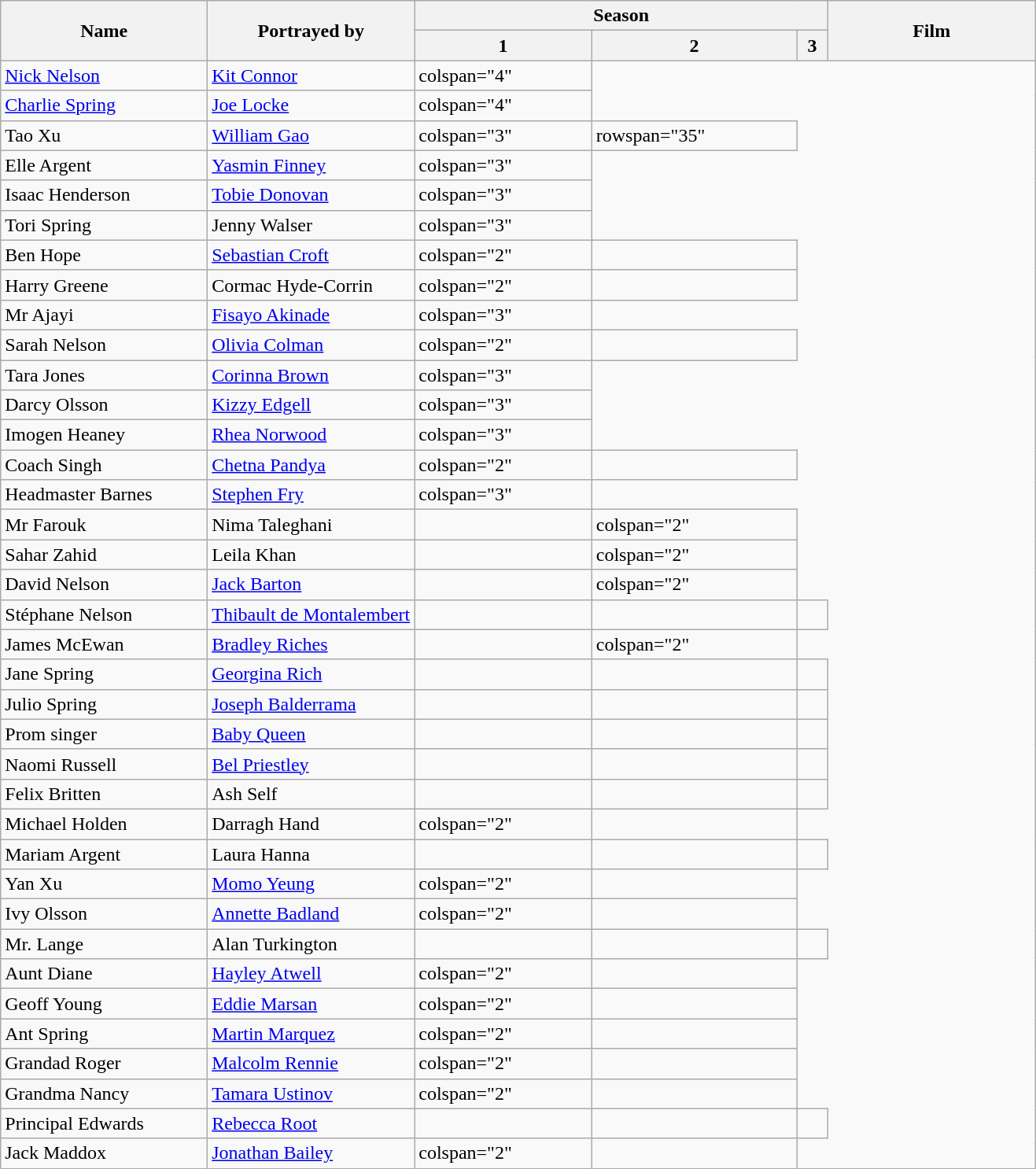<table class="wikitable plainrowheaders">
<tr>
<th scope="col" style="width:20%;" rowspan="2">Name</th>
<th scope="col" style="width:20%;" rowspan="2">Portrayed by</th>
<th scope="col" style="width:40%;" colspan="3">Season</th>
<th scope="col" style="width:20%;" rowspan="2">Film</th>
</tr>
<tr>
<th scope="col">1</th>
<th scope="col">2</th>
<th scope="col">3</th>
</tr>
<tr>
<td scope="row"><a href='#'>Nick Nelson</a></td>
<td><a href='#'>Kit Connor</a></td>
<td>colspan="4" </td>
</tr>
<tr>
<td scope="row"><a href='#'>Charlie Spring</a></td>
<td><a href='#'>Joe Locke</a></td>
<td>colspan="4" </td>
</tr>
<tr>
<td scope="row">Tao Xu</td>
<td><a href='#'>William Gao</a></td>
<td>colspan="3" </td>
<td>rowspan="35" </td>
</tr>
<tr>
<td scope="row">Elle Argent</td>
<td><a href='#'>Yasmin Finney</a></td>
<td>colspan="3" </td>
</tr>
<tr>
<td scope="row">Isaac Henderson</td>
<td><a href='#'>Tobie Donovan</a></td>
<td>colspan="3" </td>
</tr>
<tr>
<td scope="row">Tori Spring</td>
<td>Jenny Walser</td>
<td>colspan="3" </td>
</tr>
<tr>
<td scope="row">Ben Hope</td>
<td><a href='#'>Sebastian Croft</a></td>
<td>colspan="2" </td>
<td></td>
</tr>
<tr>
<td scope="row">Harry Greene</td>
<td>Cormac Hyde-Corrin</td>
<td>colspan="2" </td>
<td></td>
</tr>
<tr>
<td scope="row">Mr Ajayi</td>
<td><a href='#'>Fisayo Akinade</a></td>
<td>colspan="3" </td>
</tr>
<tr>
<td scope="row">Sarah Nelson</td>
<td><a href='#'>Olivia Colman</a></td>
<td>colspan="2" </td>
<td></td>
</tr>
<tr>
<td scope="row">Tara Jones</td>
<td><a href='#'>Corinna Brown</a></td>
<td>colspan="3" </td>
</tr>
<tr>
<td scope="row">Darcy Olsson</td>
<td><a href='#'>Kizzy Edgell</a></td>
<td>colspan="3" </td>
</tr>
<tr>
<td scope="row">Imogen Heaney</td>
<td><a href='#'>Rhea Norwood</a></td>
<td>colspan="3" </td>
</tr>
<tr>
<td scope="row">Coach Singh</td>
<td><a href='#'>Chetna Pandya</a></td>
<td>colspan="2" </td>
<td></td>
</tr>
<tr>
<td scope="row">Headmaster Barnes</td>
<td><a href='#'>Stephen Fry</a></td>
<td>colspan="3" </td>
</tr>
<tr>
<td scope="row">Mr Farouk</td>
<td>Nima Taleghani</td>
<td></td>
<td>colspan="2" </td>
</tr>
<tr>
<td scope="row">Sahar Zahid</td>
<td>Leila Khan</td>
<td></td>
<td>colspan="2" </td>
</tr>
<tr>
<td scope="row">David Nelson</td>
<td><a href='#'>Jack Barton</a></td>
<td></td>
<td>colspan="2" </td>
</tr>
<tr>
<td scope="row">Stéphane Nelson</td>
<td><a href='#'>Thibault de Montalembert</a></td>
<td></td>
<td></td>
<td></td>
</tr>
<tr>
<td scope="row">James McEwan</td>
<td><a href='#'>Bradley Riches</a></td>
<td></td>
<td>colspan="2" </td>
</tr>
<tr>
<td scope="row">Jane Spring</td>
<td><a href='#'>Georgina Rich</a></td>
<td></td>
<td></td>
<td></td>
</tr>
<tr>
<td scope="row">Julio Spring</td>
<td><a href='#'>Joseph Balderrama</a></td>
<td></td>
<td></td>
<td></td>
</tr>
<tr>
<td scope="row">Prom singer</td>
<td><a href='#'>Baby Queen</a></td>
<td></td>
<td></td>
<td></td>
</tr>
<tr>
<td scope="row">Naomi Russell</td>
<td><a href='#'>Bel Priestley</a></td>
<td></td>
<td></td>
<td></td>
</tr>
<tr>
<td scope="row">Felix Britten</td>
<td>Ash Self</td>
<td></td>
<td></td>
<td></td>
</tr>
<tr>
<td scope="row">Michael Holden</td>
<td>Darragh Hand</td>
<td>colspan="2" </td>
<td></td>
</tr>
<tr>
<td scope="row">Mariam Argent</td>
<td>Laura Hanna</td>
<td></td>
<td></td>
<td></td>
</tr>
<tr>
<td scope="row">Yan Xu</td>
<td><a href='#'>Momo Yeung</a></td>
<td>colspan="2" </td>
<td></td>
</tr>
<tr>
<td scope="row">Ivy Olsson</td>
<td><a href='#'>Annette Badland</a></td>
<td>colspan="2" </td>
<td></td>
</tr>
<tr>
<td scope="row">Mr. Lange</td>
<td>Alan Turkington</td>
<td></td>
<td></td>
<td></td>
</tr>
<tr>
<td scope="row">Aunt Diane</td>
<td><a href='#'>Hayley Atwell</a></td>
<td>colspan="2" </td>
<td></td>
</tr>
<tr>
<td scope="row">Geoff Young</td>
<td><a href='#'>Eddie Marsan</a></td>
<td>colspan="2" </td>
<td></td>
</tr>
<tr>
<td scope="row">Ant Spring</td>
<td><a href='#'>Martin Marquez</a></td>
<td>colspan="2" </td>
<td></td>
</tr>
<tr>
<td scope="row">Grandad Roger</td>
<td><a href='#'>Malcolm Rennie</a></td>
<td>colspan="2" </td>
<td></td>
</tr>
<tr>
<td scope="row">Grandma Nancy</td>
<td><a href='#'>Tamara Ustinov</a></td>
<td>colspan="2" </td>
<td></td>
</tr>
<tr>
<td scope="row">Principal Edwards</td>
<td><a href='#'>Rebecca Root</a></td>
<td></td>
<td></td>
<td></td>
</tr>
<tr>
<td scope="row">Jack Maddox</td>
<td><a href='#'>Jonathan Bailey</a></td>
<td>colspan="2" </td>
<td></td>
</tr>
</table>
